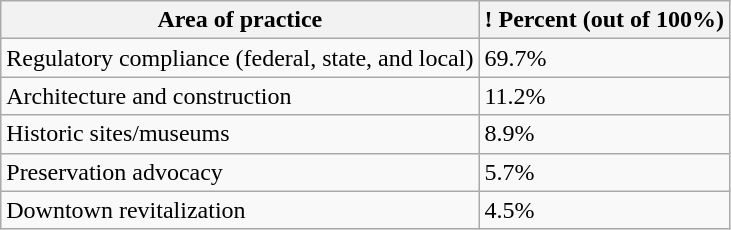<table class="wikitable">
<tr>
<th>Area of practice</th>
<th>! Percent (out of 100%)</th>
</tr>
<tr>
<td>Regulatory compliance (federal, state, and local)</td>
<td>69.7%</td>
</tr>
<tr>
<td>Architecture and construction</td>
<td>11.2%</td>
</tr>
<tr>
<td>Historic sites/museums</td>
<td>8.9%</td>
</tr>
<tr>
<td>Preservation advocacy</td>
<td>5.7%</td>
</tr>
<tr>
<td>Downtown revitalization</td>
<td>4.5%</td>
</tr>
</table>
